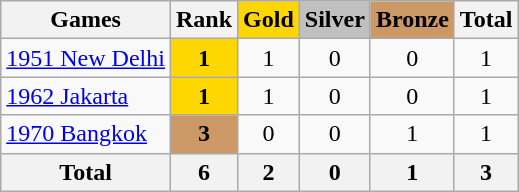<table class="wikitable sortable" style="text-align:center">
<tr>
<th>Games</th>
<th>Rank</th>
<th style="background-color:gold;">Gold</th>
<th style="background-color:silver;">Silver</th>
<th style="background-color:#c96;">Bronze</th>
<th>Total</th>
</tr>
<tr>
<td align=left><a href='#'>1951 New Delhi</a></td>
<td bgcolor=gold><strong>1</strong></td>
<td>1</td>
<td>0</td>
<td>0</td>
<td>1</td>
</tr>
<tr>
<td align=left><a href='#'>1962 Jakarta</a></td>
<td bgcolor=gold><strong>1</strong></td>
<td>1</td>
<td>0</td>
<td>0</td>
<td>1</td>
</tr>
<tr>
<td align=left><a href='#'>1970 Bangkok</a></td>
<td bgcolor=#c96><strong>3</strong></td>
<td>0</td>
<td>0</td>
<td>1</td>
<td>1</td>
</tr>
<tr>
<th>Total</th>
<th>6</th>
<th>2</th>
<th>0</th>
<th>1</th>
<th>3</th>
</tr>
</table>
